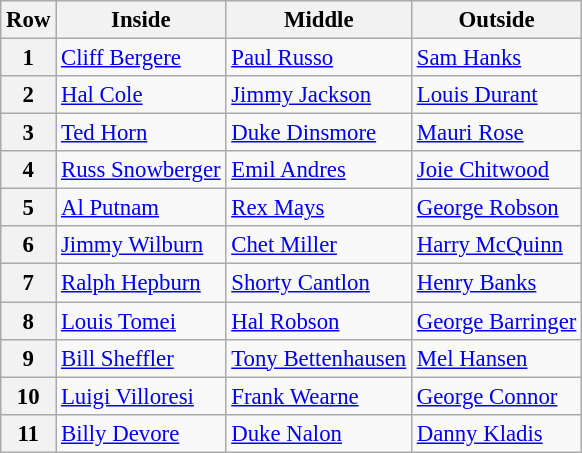<table class="wikitable" style="font-size: 95%;">
<tr>
<th>Row</th>
<th>Inside</th>
<th>Middle</th>
<th>Outside</th>
</tr>
<tr>
<th>1</th>
<td> <a href='#'>Cliff Bergere</a><br></td>
<td> <a href='#'>Paul Russo</a><br></td>
<td> <a href='#'>Sam Hanks</a><br></td>
</tr>
<tr>
<th>2</th>
<td> <a href='#'>Hal Cole</a> <strong></strong><br></td>
<td> <a href='#'>Jimmy Jackson</a> <strong></strong><br></td>
<td> <a href='#'>Louis Durant</a> <strong></strong><br></td>
</tr>
<tr>
<th>3</th>
<td> <a href='#'>Ted Horn</a><br></td>
<td> <a href='#'>Duke Dinsmore</a> <strong></strong><br></td>
<td> <a href='#'>Mauri Rose</a> <strong></strong><br></td>
</tr>
<tr>
<th>4</th>
<td> <a href='#'>Russ Snowberger</a><br></td>
<td> <a href='#'>Emil Andres</a><br></td>
<td> <a href='#'>Joie Chitwood</a><br></td>
</tr>
<tr>
<th>5</th>
<td> <a href='#'>Al Putnam</a><br></td>
<td> <a href='#'>Rex Mays</a><br></td>
<td> <a href='#'>George Robson</a><br></td>
</tr>
<tr>
<th>6</th>
<td> <a href='#'>Jimmy Wilburn</a> <strong></strong><br></td>
<td> <a href='#'>Chet Miller</a><br></td>
<td> <a href='#'>Harry McQuinn</a><br></td>
</tr>
<tr>
<th>7</th>
<td> <a href='#'>Ralph Hepburn</a><br></td>
<td> <a href='#'>Shorty Cantlon</a><br></td>
<td> <a href='#'>Henry Banks</a><br></td>
</tr>
<tr>
<th>8</th>
<td> <a href='#'>Louis Tomei</a><br></td>
<td> <a href='#'>Hal Robson</a> <strong></strong><br></td>
<td> <a href='#'>George Barringer</a><br></td>
</tr>
<tr>
<th>9</th>
<td> <a href='#'>Bill Sheffler</a> <strong></strong><br></td>
<td> <a href='#'>Tony Bettenhausen</a> <strong></strong><br></td>
<td> <a href='#'>Mel Hansen</a><br></td>
</tr>
<tr>
<th>10</th>
<td> <a href='#'>Luigi Villoresi</a> <strong></strong><br></td>
<td> <a href='#'>Frank Wearne</a><br></td>
<td> <a href='#'>George Connor</a><br></td>
</tr>
<tr>
<th>11</th>
<td> <a href='#'>Billy Devore</a><br></td>
<td> <a href='#'>Duke Nalon</a><br></td>
<td> <a href='#'>Danny Kladis</a> <strong></strong><br></td>
</tr>
</table>
